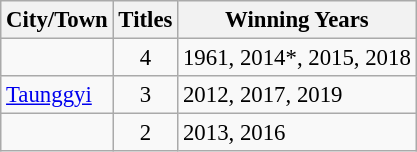<table class="wikitable" style="font-size: 95%;">
<tr>
<th>City/Town</th>
<th>Titles</th>
<th>Winning Years</th>
</tr>
<tr>
<td></td>
<td style="text-align:center;">4</td>
<td>1961, 2014*, 2015, 2018</td>
</tr>
<tr>
<td> <a href='#'>Taunggyi</a></td>
<td style="text-align:center;">3</td>
<td>2012, 2017, 2019</td>
</tr>
<tr>
<td></td>
<td style="text-align:center;">2</td>
<td>2013, 2016</td>
</tr>
</table>
